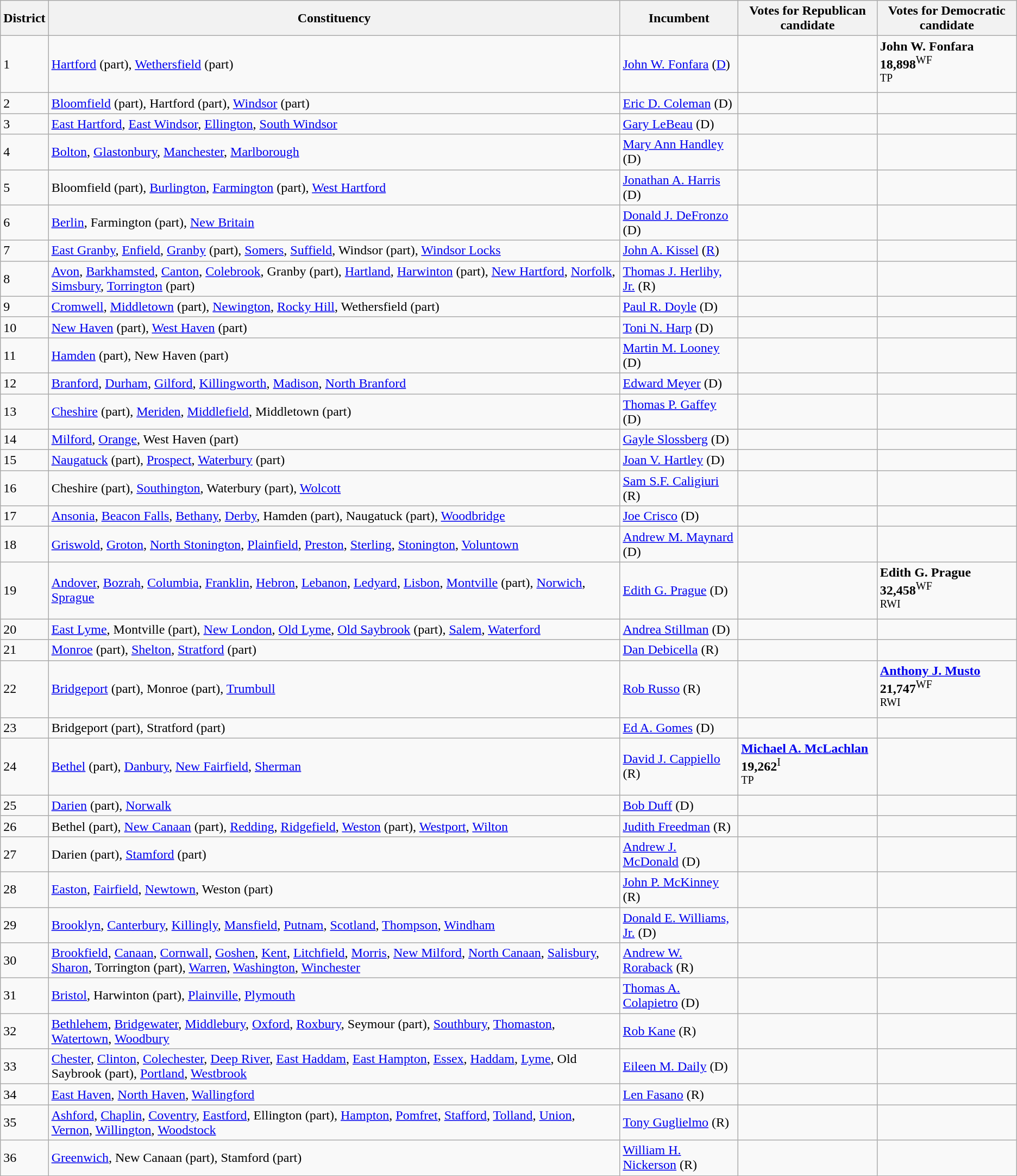<table class="wikitable">
<tr>
<th>District</th>
<th>Constituency</th>
<th>Incumbent</th>
<th>Votes for Republican candidate</th>
<th>Votes for Democratic candidate</th>
</tr>
<tr>
<td>1</td>
<td><a href='#'>Hartford</a> (part), <a href='#'>Wethersfield</a> (part)</td>
<td><a href='#'>John W. Fonfara</a> (<a href='#'>D</a>)</td>
<td></td>
<td><div><strong>John W. Fonfara</strong><br><strong>18,898</strong><sup>WF</sup><br><sup>TP</sup></div></td>
</tr>
<tr>
<td>2</td>
<td><a href='#'>Bloomfield</a> (part), Hartford (part), <a href='#'>Windsor</a> (part)</td>
<td><a href='#'>Eric D. Coleman</a> (D)</td>
<td></td>
<td></td>
</tr>
<tr>
<td>3</td>
<td><a href='#'>East Hartford</a>, <a href='#'>East Windsor</a>, <a href='#'>Ellington</a>, <a href='#'>South Windsor</a></td>
<td><a href='#'>Gary LeBeau</a> (D)</td>
<td></td>
<td></td>
</tr>
<tr>
<td>4</td>
<td><a href='#'>Bolton</a>, <a href='#'>Glastonbury</a>, <a href='#'>Manchester</a>, <a href='#'>Marlborough</a></td>
<td><a href='#'>Mary Ann Handley</a> (D)</td>
<td></td>
<td></td>
</tr>
<tr>
<td>5</td>
<td>Bloomfield (part), <a href='#'>Burlington</a>, <a href='#'>Farmington</a> (part), <a href='#'>West Hartford</a></td>
<td><a href='#'>Jonathan A. Harris</a> (D)</td>
<td></td>
<td></td>
</tr>
<tr>
<td>6</td>
<td><a href='#'>Berlin</a>, Farmington (part), <a href='#'>New Britain</a></td>
<td><a href='#'>Donald J. DeFronzo</a> (D)</td>
<td></td>
<td></td>
</tr>
<tr>
<td>7</td>
<td><a href='#'>East Granby</a>, <a href='#'>Enfield</a>, <a href='#'>Granby</a> (part), <a href='#'>Somers</a>, <a href='#'>Suffield</a>, Windsor (part), <a href='#'>Windsor Locks</a></td>
<td><a href='#'>John A. Kissel</a> (<a href='#'>R</a>)</td>
<td></td>
<td></td>
</tr>
<tr>
<td>8</td>
<td><a href='#'>Avon</a>, <a href='#'>Barkhamsted</a>, <a href='#'>Canton</a>, <a href='#'>Colebrook</a>, Granby (part), <a href='#'>Hartland</a>, <a href='#'>Harwinton</a> (part), <a href='#'>New Hartford</a>, <a href='#'>Norfolk</a>, <a href='#'>Simsbury</a>, <a href='#'>Torrington</a> (part)</td>
<td><a href='#'>Thomas J. Herlihy, Jr.</a> (R)</td>
<td></td>
<td></td>
</tr>
<tr>
<td>9</td>
<td><a href='#'>Cromwell</a>, <a href='#'>Middletown</a> (part), <a href='#'>Newington</a>, <a href='#'>Rocky Hill</a>, Wethersfield (part)</td>
<td><a href='#'>Paul R. Doyle</a> (D)</td>
<td></td>
<td></td>
</tr>
<tr>
<td>10</td>
<td><a href='#'>New Haven</a> (part), <a href='#'>West Haven</a> (part)</td>
<td><a href='#'>Toni N. Harp</a> (D)</td>
<td></td>
<td></td>
</tr>
<tr>
<td>11</td>
<td><a href='#'>Hamden</a> (part), New Haven (part)</td>
<td><a href='#'>Martin M. Looney</a> (D)</td>
<td></td>
<td></td>
</tr>
<tr>
<td>12</td>
<td><a href='#'>Branford</a>, <a href='#'>Durham</a>, <a href='#'>Gilford</a>, <a href='#'>Killingworth</a>, <a href='#'>Madison</a>, <a href='#'>North Branford</a></td>
<td><a href='#'>Edward Meyer</a> (D)</td>
<td></td>
<td></td>
</tr>
<tr>
<td>13</td>
<td><a href='#'>Cheshire</a> (part), <a href='#'>Meriden</a>, <a href='#'>Middlefield</a>, Middletown (part)</td>
<td><a href='#'>Thomas P. Gaffey</a> (D)</td>
<td></td>
<td></td>
</tr>
<tr>
<td>14</td>
<td><a href='#'>Milford</a>, <a href='#'>Orange</a>, West Haven (part)</td>
<td><a href='#'>Gayle Slossberg</a> (D)</td>
<td></td>
<td></td>
</tr>
<tr>
<td>15</td>
<td><a href='#'>Naugatuck</a> (part), <a href='#'>Prospect</a>, <a href='#'>Waterbury</a> (part)</td>
<td><a href='#'>Joan V. Hartley</a> (D)</td>
<td></td>
<td></td>
</tr>
<tr>
<td>16</td>
<td>Cheshire (part), <a href='#'>Southington</a>, Waterbury (part), <a href='#'>Wolcott</a></td>
<td><a href='#'>Sam S.F. Caligiuri</a> (R)</td>
<td></td>
<td></td>
</tr>
<tr>
<td>17</td>
<td><a href='#'>Ansonia</a>, <a href='#'>Beacon Falls</a>, <a href='#'>Bethany</a>, <a href='#'>Derby</a>, Hamden (part), Naugatuck (part), <a href='#'>Woodbridge</a></td>
<td><a href='#'>Joe Crisco</a> (D)</td>
<td></td>
<td></td>
</tr>
<tr>
<td>18</td>
<td><a href='#'>Griswold</a>, <a href='#'>Groton</a>, <a href='#'>North Stonington</a>, <a href='#'>Plainfield</a>, <a href='#'>Preston</a>, <a href='#'>Sterling</a>, <a href='#'>Stonington</a>, <a href='#'>Voluntown</a></td>
<td><a href='#'>Andrew M. Maynard</a> (D)</td>
<td></td>
<td></td>
</tr>
<tr>
<td>19</td>
<td><a href='#'>Andover</a>, <a href='#'>Bozrah</a>, <a href='#'>Columbia</a>, <a href='#'>Franklin</a>, <a href='#'>Hebron</a>, <a href='#'>Lebanon</a>, <a href='#'>Ledyard</a>, <a href='#'>Lisbon</a>, <a href='#'>Montville</a> (part), <a href='#'>Norwich</a>, <a href='#'>Sprague</a></td>
<td><a href='#'>Edith G. Prague</a> (D)</td>
<td></td>
<td><div><strong>Edith G. Prague</strong><br><strong>32,458</strong><sup>WF</sup><br><sup>RWI</sup></div></td>
</tr>
<tr>
<td>20</td>
<td><a href='#'>East Lyme</a>, Montville (part), <a href='#'>New London</a>, <a href='#'>Old Lyme</a>, <a href='#'>Old Saybrook</a> (part), <a href='#'>Salem</a>, <a href='#'>Waterford</a></td>
<td><a href='#'>Andrea Stillman</a> (D)</td>
<td></td>
<td></td>
</tr>
<tr>
<td>21</td>
<td><a href='#'>Monroe</a> (part), <a href='#'>Shelton</a>, <a href='#'>Stratford</a> (part)</td>
<td><a href='#'>Dan Debicella</a> (R)</td>
<td></td>
<td></td>
</tr>
<tr>
<td>22</td>
<td><a href='#'>Bridgeport</a> (part), Monroe (part), <a href='#'>Trumbull</a></td>
<td><a href='#'>Rob Russo</a> (R)</td>
<td></td>
<td><div><strong><a href='#'>Anthony J. Musto</a></strong><br><strong>21,747</strong><sup>WF</sup><br><sup>RWI</sup></div></td>
</tr>
<tr>
<td>23</td>
<td>Bridgeport (part), Stratford (part)</td>
<td><a href='#'>Ed A. Gomes</a> (D)</td>
<td></td>
<td></td>
</tr>
<tr>
<td>24</td>
<td><a href='#'>Bethel</a> (part), <a href='#'>Danbury</a>, <a href='#'>New Fairfield</a>, <a href='#'>Sherman</a></td>
<td><a href='#'>David J. Cappiello</a> (R)</td>
<td><div><strong><a href='#'>Michael A. McLachlan</a></strong><br><strong>19,262</strong><sup>I</sup><br><sup>TP</sup></div></td>
<td></td>
</tr>
<tr>
<td>25</td>
<td><a href='#'>Darien</a> (part), <a href='#'>Norwalk</a></td>
<td><a href='#'>Bob Duff</a> (D)</td>
<td></td>
<td></td>
</tr>
<tr>
<td>26</td>
<td>Bethel (part), <a href='#'>New Canaan</a> (part), <a href='#'>Redding</a>, <a href='#'>Ridgefield</a>, <a href='#'>Weston</a> (part), <a href='#'>Westport</a>, <a href='#'>Wilton</a></td>
<td><a href='#'>Judith Freedman</a> (R)</td>
<td></td>
<td></td>
</tr>
<tr>
<td>27</td>
<td>Darien (part), <a href='#'>Stamford</a> (part)</td>
<td><a href='#'>Andrew J. McDonald</a> (D)</td>
<td></td>
<td></td>
</tr>
<tr>
<td>28</td>
<td><a href='#'>Easton</a>, <a href='#'>Fairfield</a>, <a href='#'>Newtown</a>, Weston (part)</td>
<td><a href='#'>John P. McKinney</a> (R)</td>
<td></td>
<td></td>
</tr>
<tr>
<td>29</td>
<td><a href='#'>Brooklyn</a>, <a href='#'>Canterbury</a>, <a href='#'>Killingly</a>, <a href='#'>Mansfield</a>, <a href='#'>Putnam</a>, <a href='#'>Scotland</a>, <a href='#'>Thompson</a>, <a href='#'>Windham</a></td>
<td><a href='#'>Donald E. Williams, Jr.</a> (D)</td>
<td></td>
<td></td>
</tr>
<tr>
<td>30</td>
<td><a href='#'>Brookfield</a>, <a href='#'>Canaan</a>, <a href='#'>Cornwall</a>, <a href='#'>Goshen</a>, <a href='#'>Kent</a>, <a href='#'>Litchfield</a>, <a href='#'>Morris</a>, <a href='#'>New Milford</a>, <a href='#'>North Canaan</a>, <a href='#'>Salisbury</a>, <a href='#'>Sharon</a>, Torrington (part), <a href='#'>Warren</a>, <a href='#'>Washington</a>, <a href='#'>Winchester</a></td>
<td><a href='#'>Andrew W. Roraback</a> (R)</td>
<td></td>
<td></td>
</tr>
<tr>
<td>31</td>
<td><a href='#'>Bristol</a>, Harwinton (part), <a href='#'>Plainville</a>, <a href='#'>Plymouth</a></td>
<td><a href='#'>Thomas A. Colapietro</a> (D)</td>
<td></td>
<td></td>
</tr>
<tr>
<td>32</td>
<td><a href='#'>Bethlehem</a>, <a href='#'>Bridgewater</a>, <a href='#'>Middlebury</a>, <a href='#'>Oxford</a>, <a href='#'>Roxbury</a>, Seymour (part), <a href='#'>Southbury</a>, <a href='#'>Thomaston</a>, <a href='#'>Watertown</a>, <a href='#'>Woodbury</a></td>
<td><a href='#'>Rob Kane</a> (R)</td>
<td></td>
<td></td>
</tr>
<tr>
<td>33</td>
<td><a href='#'>Chester</a>, <a href='#'>Clinton</a>, <a href='#'>Colechester</a>, <a href='#'>Deep River</a>, <a href='#'>East Haddam</a>, <a href='#'>East Hampton</a>, <a href='#'>Essex</a>, <a href='#'>Haddam</a>, <a href='#'>Lyme</a>, Old Saybrook (part), <a href='#'>Portland</a>, <a href='#'>Westbrook</a></td>
<td><a href='#'>Eileen M. Daily</a> (D)</td>
<td></td>
<td></td>
</tr>
<tr>
<td>34</td>
<td><a href='#'>East Haven</a>, <a href='#'>North Haven</a>, <a href='#'>Wallingford</a></td>
<td><a href='#'>Len Fasano</a> (R)</td>
<td></td>
<td></td>
</tr>
<tr>
<td>35</td>
<td><a href='#'>Ashford</a>, <a href='#'>Chaplin</a>, <a href='#'>Coventry</a>, <a href='#'>Eastford</a>, Ellington (part), <a href='#'>Hampton</a>, <a href='#'>Pomfret</a>, <a href='#'>Stafford</a>, <a href='#'>Tolland</a>, <a href='#'>Union</a>, <a href='#'>Vernon</a>, <a href='#'>Willington</a>, <a href='#'>Woodstock</a></td>
<td><a href='#'>Tony Guglielmo</a> (R)</td>
<td></td>
<td></td>
</tr>
<tr>
<td>36</td>
<td><a href='#'>Greenwich</a>, New Canaan (part), Stamford (part)</td>
<td><a href='#'>William H. Nickerson</a> (R)</td>
<td></td>
<td></td>
</tr>
</table>
